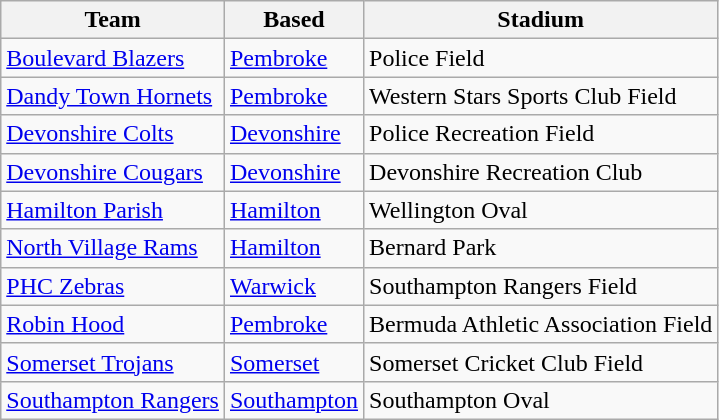<table class="wikitable">
<tr>
<th>Team</th>
<th>Based</th>
<th>Stadium</th>
</tr>
<tr>
<td><a href='#'>Boulevard Blazers</a></td>
<td><a href='#'>Pembroke</a></td>
<td>Police Field</td>
</tr>
<tr>
<td><a href='#'>Dandy Town Hornets</a></td>
<td><a href='#'>Pembroke</a></td>
<td>Western Stars Sports Club Field</td>
</tr>
<tr>
<td><a href='#'>Devonshire Colts</a></td>
<td><a href='#'>Devonshire</a></td>
<td>Police Recreation Field</td>
</tr>
<tr>
<td><a href='#'>Devonshire Cougars</a></td>
<td><a href='#'>Devonshire</a></td>
<td>Devonshire Recreation Club</td>
</tr>
<tr>
<td><a href='#'>Hamilton Parish</a></td>
<td><a href='#'>Hamilton</a></td>
<td>Wellington Oval</td>
</tr>
<tr>
<td><a href='#'>North Village Rams</a></td>
<td><a href='#'>Hamilton</a></td>
<td>Bernard Park</td>
</tr>
<tr>
<td><a href='#'>PHC Zebras</a></td>
<td><a href='#'>Warwick</a></td>
<td>Southampton Rangers Field</td>
</tr>
<tr>
<td><a href='#'>Robin Hood</a></td>
<td><a href='#'>Pembroke</a></td>
<td>Bermuda Athletic Association Field</td>
</tr>
<tr>
<td><a href='#'>Somerset Trojans</a></td>
<td><a href='#'>Somerset</a></td>
<td>Somerset Cricket Club Field</td>
</tr>
<tr>
<td><a href='#'>Southampton Rangers</a></td>
<td><a href='#'>Southampton</a></td>
<td>Southampton Oval</td>
</tr>
</table>
